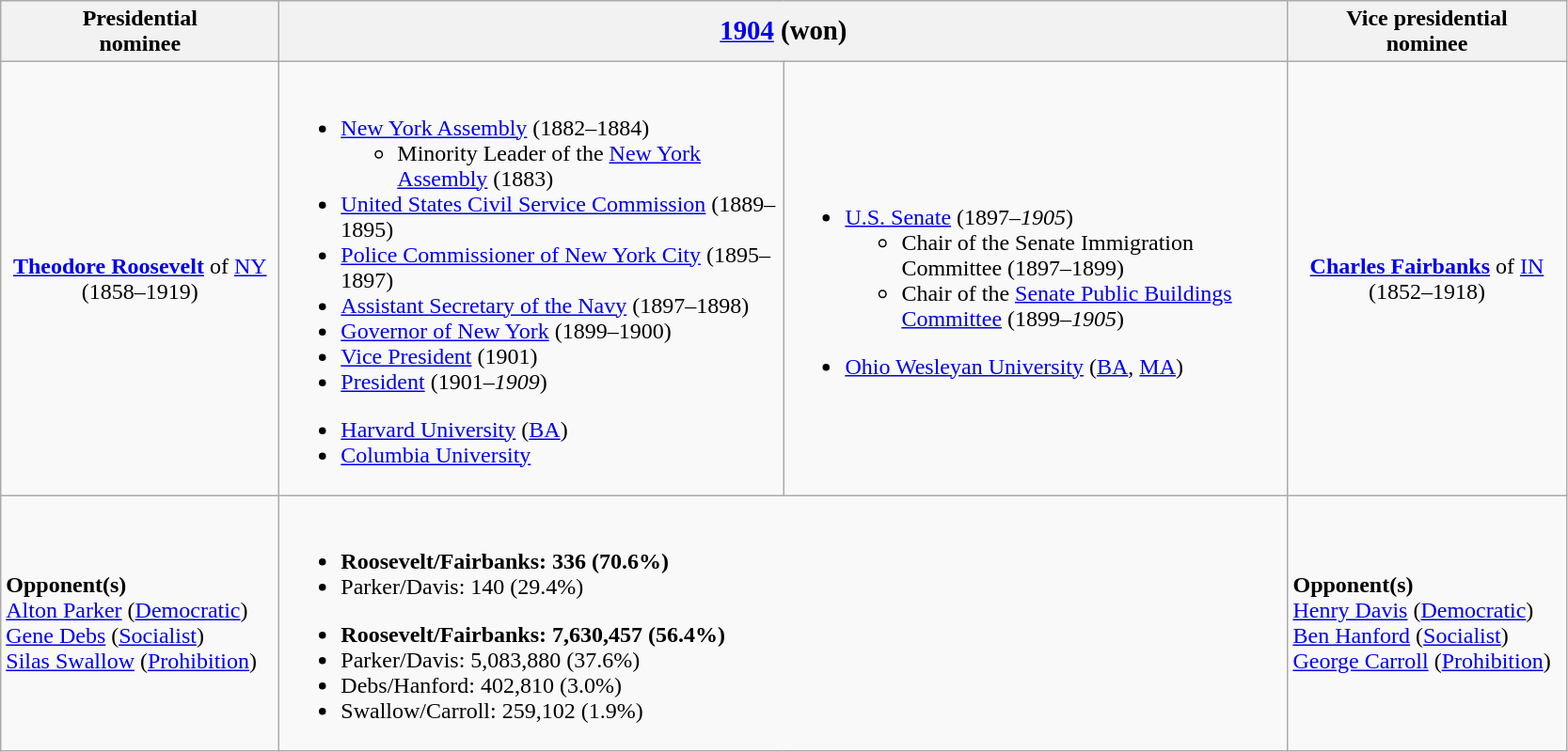<table class="wikitable">
<tr>
<th width=190>Presidential<br>nominee</th>
<th colspan=2><big><a href='#'>1904</a> (won)</big></th>
<th width=190>Vice presidential<br>nominee</th>
</tr>
<tr>
<td style="text-align:center;"><strong><a href='#'>Theodore Roosevelt</a></strong> of <a href='#'>NY</a><br>(1858–1919)<br></td>
<td width=350><br><ul><li><a href='#'>New York Assembly</a> (1882–1884)<ul><li>Minority Leader of the <a href='#'>New York Assembly</a> (1883)</li></ul></li><li><a href='#'>United States Civil Service Commission</a> (1889–1895)</li><li><a href='#'>Police Commissioner of New York City</a> (1895–1897)</li><li><a href='#'>Assistant Secretary of the Navy</a> (1897–1898)</li><li><a href='#'>Governor of New York</a> (1899–1900)</li><li><a href='#'>Vice President</a> (1901)</li><li><a href='#'>President</a> (1901–<em>1909</em>)</li></ul><ul><li><a href='#'>Harvard University</a> (<a href='#'>BA</a>)</li><li><a href='#'>Columbia University</a></li></ul></td>
<td width=350><br><ul><li><a href='#'>U.S. Senate</a> (1897–<em>1905</em>)<ul><li>Chair of the Senate Immigration Committee (1897–1899)</li><li>Chair of the <a href='#'>Senate Public Buildings Committee</a> (1899–<em>1905</em>)</li></ul></li></ul><ul><li><a href='#'>Ohio Wesleyan University</a> (<a href='#'>BA</a>, <a href='#'>MA</a>)</li></ul></td>
<td style="text-align:center;"><strong><a href='#'>Charles Fairbanks</a></strong> of <a href='#'>IN</a><br>(1852–1918)<br></td>
</tr>
<tr>
<td><strong>Opponent(s)</strong><br><a href='#'>Alton Parker</a> (<a href='#'>Democratic</a>)<br><a href='#'>Gene Debs</a> (<a href='#'>Socialist</a>)<br><a href='#'>Silas Swallow</a> (<a href='#'>Prohibition</a>)</td>
<td colspan=2><br><ul><li><strong>Roosevelt/Fairbanks: 336 (70.6%)</strong></li><li>Parker/Davis: 140 (29.4%)</li></ul><ul><li><strong>Roosevelt/Fairbanks: 7,630,457 (56.4%)</strong></li><li>Parker/Davis: 5,083,880 (37.6%)</li><li>Debs/Hanford: 402,810 (3.0%)</li><li>Swallow/Carroll: 259,102 (1.9%)</li></ul></td>
<td><strong>Opponent(s)</strong><br><a href='#'>Henry Davis</a> (<a href='#'>Democratic</a>)<br><a href='#'>Ben Hanford</a> (<a href='#'>Socialist</a>)<br><a href='#'>George Carroll</a> (<a href='#'>Prohibition</a>)</td>
</tr>
</table>
